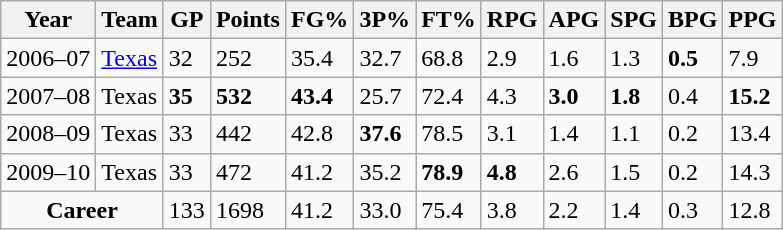<table class="wikitable sortable">
<tr>
<th>Year</th>
<th>Team</th>
<th>GP</th>
<th>Points</th>
<th>FG%</th>
<th>3P%</th>
<th>FT%</th>
<th>RPG</th>
<th>APG</th>
<th>SPG</th>
<th>BPG</th>
<th>PPG</th>
</tr>
<tr>
<td>2006–07</td>
<td><a href='#'>Texas</a></td>
<td>32</td>
<td>252</td>
<td>35.4</td>
<td>32.7</td>
<td>68.8</td>
<td>2.9</td>
<td>1.6</td>
<td>1.3</td>
<td><strong>0.5</strong></td>
<td>7.9</td>
</tr>
<tr>
<td>2007–08</td>
<td>Texas</td>
<td><strong>35</strong></td>
<td><strong>532</strong></td>
<td><strong>43.4</strong></td>
<td>25.7</td>
<td>72.4</td>
<td>4.3</td>
<td><strong>3.0</strong></td>
<td><strong>1.8</strong></td>
<td>0.4</td>
<td><strong>15.2</strong></td>
</tr>
<tr>
<td>2008–09</td>
<td>Texas</td>
<td>33</td>
<td>442</td>
<td>42.8</td>
<td><strong>37.6</strong></td>
<td>78.5</td>
<td>3.1</td>
<td>1.4</td>
<td>1.1</td>
<td>0.2</td>
<td>13.4</td>
</tr>
<tr>
<td>2009–10</td>
<td>Texas</td>
<td>33</td>
<td>472</td>
<td>41.2</td>
<td>35.2</td>
<td><strong>78.9</strong></td>
<td><strong>4.8</strong></td>
<td>2.6</td>
<td>1.5</td>
<td>0.2</td>
<td>14.3</td>
</tr>
<tr class="sortbottom">
<td colspan=2 align=center><strong>Career</strong></td>
<td>133</td>
<td>1698</td>
<td>41.2</td>
<td>33.0</td>
<td>75.4</td>
<td>3.8</td>
<td>2.2</td>
<td>1.4</td>
<td>0.3</td>
<td>12.8</td>
</tr>
</table>
